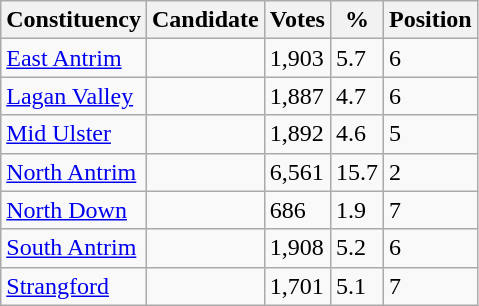<table class="wikitable sortable">
<tr>
<th>Constituency</th>
<th>Candidate</th>
<th>Votes</th>
<th>%</th>
<th>Position</th>
</tr>
<tr>
<td><a href='#'>East Antrim</a></td>
<td></td>
<td>1,903</td>
<td>5.7</td>
<td>6</td>
</tr>
<tr>
<td><a href='#'>Lagan Valley</a></td>
<td></td>
<td>1,887</td>
<td>4.7</td>
<td>6</td>
</tr>
<tr>
<td><a href='#'>Mid Ulster</a></td>
<td></td>
<td>1,892</td>
<td>4.6</td>
<td>5</td>
</tr>
<tr>
<td><a href='#'>North Antrim</a></td>
<td></td>
<td>6,561</td>
<td>15.7</td>
<td>2</td>
</tr>
<tr>
<td><a href='#'>North Down</a></td>
<td></td>
<td>686</td>
<td>1.9</td>
<td>7</td>
</tr>
<tr>
<td><a href='#'>South Antrim</a></td>
<td></td>
<td>1,908</td>
<td>5.2</td>
<td>6</td>
</tr>
<tr>
<td><a href='#'>Strangford</a></td>
<td></td>
<td>1,701</td>
<td>5.1</td>
<td>7</td>
</tr>
</table>
